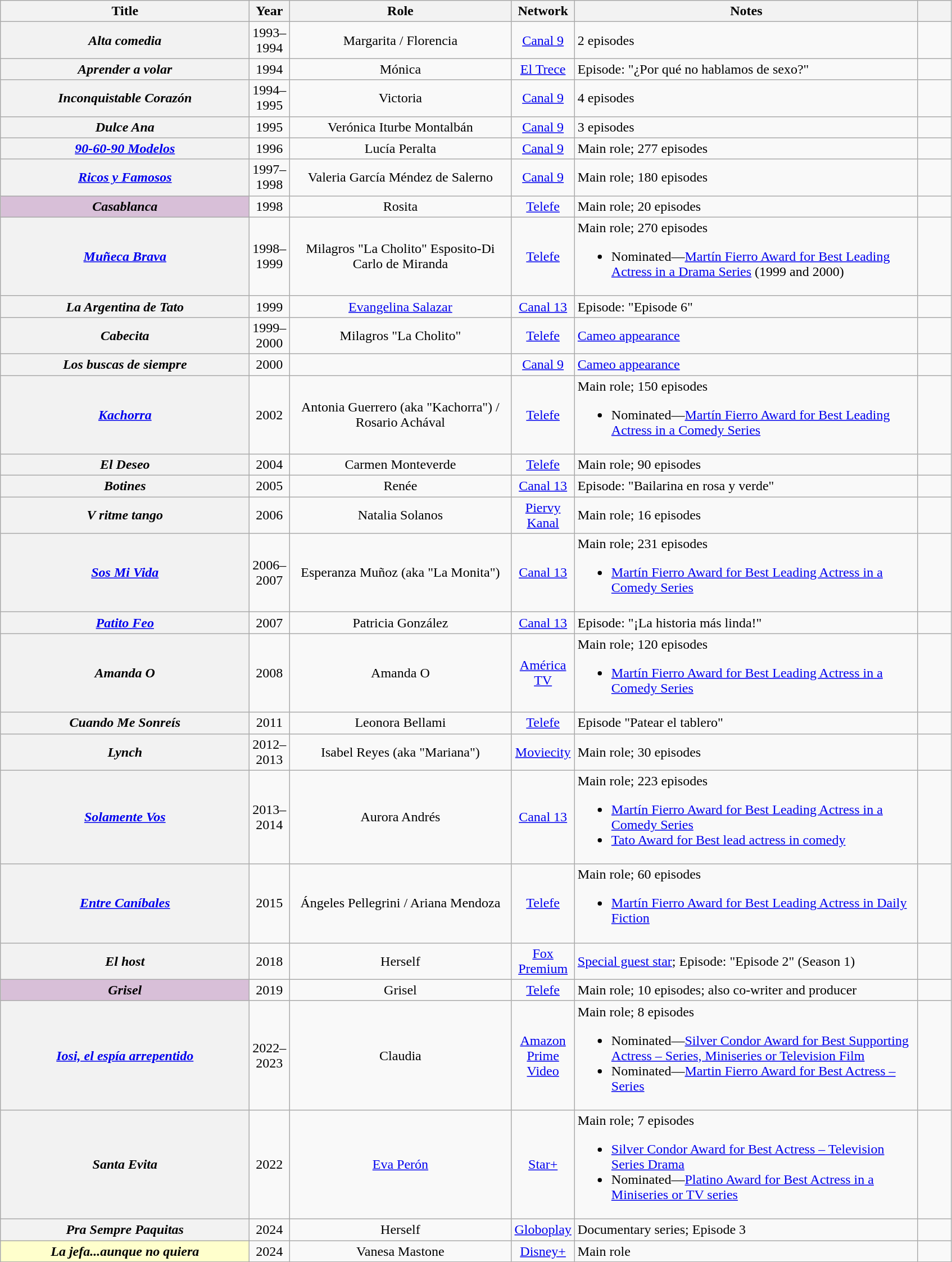<table class="wikitable sortable plainrowheaders" style="text-align:center;">
<tr>
<th scope="col" style="width: 18em;">Title</th>
<th scope="col" style="width: 2em;">Year</th>
<th scope="col" style="width: 16em;">Role</th>
<th scope="col" style="width: 2em;">Network</th>
<th scope="col" style="width: 25em;" class="unsortable">Notes</th>
<th scope="col" style="width: 2em;" class="unsortable"></th>
</tr>
<tr>
<th scope="row"><em>Alta comedia</em></th>
<td>1993–1994</td>
<td>Margarita / Florencia</td>
<td><a href='#'>Canal 9</a></td>
<td style="text-align:left;">2 episodes</td>
<td></td>
</tr>
<tr>
<th scope="row"><em>Aprender a volar</em></th>
<td>1994</td>
<td>Mónica</td>
<td><a href='#'>El Trece</a></td>
<td style="text-align:left;">Episode: "¿Por qué no hablamos de sexo?"</td>
<td></td>
</tr>
<tr>
<th scope="row"><em>Inconquistable Corazón</em></th>
<td>1994–1995</td>
<td>Victoria</td>
<td><a href='#'>Canal 9</a></td>
<td style="text-align:left;">4 episodes</td>
<td></td>
</tr>
<tr>
<th scope="row"><em>Dulce Ana</em></th>
<td>1995</td>
<td>Verónica Iturbe Montalbán</td>
<td><a href='#'>Canal 9</a></td>
<td style="text-align:left;">3 episodes</td>
<td></td>
</tr>
<tr>
<th scope="row"><em><a href='#'>90-60-90 Modelos</a></em></th>
<td>1996</td>
<td>Lucía Peralta</td>
<td><a href='#'>Canal 9</a></td>
<td style="text-align:left;">Main role; 277 episodes</td>
<td></td>
</tr>
<tr>
<th scope="row"><em><a href='#'>Ricos y Famosos</a></em></th>
<td>1997–1998</td>
<td>Valeria García Méndez de Salerno</td>
<td><a href='#'>Canal 9</a></td>
<td style="text-align:left;">Main role; 180 episodes</td>
<td></td>
</tr>
<tr>
<th scope="row" style="background:#D8BFD8"><em>Casablanca</em> </th>
<td>1998</td>
<td>Rosita</td>
<td><a href='#'>Telefe</a></td>
<td style="text-align:left;">Main role; 20 episodes</td>
<td></td>
</tr>
<tr>
<th scope="row"><em><a href='#'>Muñeca Brava</a></em></th>
<td>1998–1999</td>
<td>Milagros "La Cholito" Esposito-Di Carlo de Miranda</td>
<td><a href='#'>Telefe</a></td>
<td style="text-align:left;">Main role; 270 episodes<br><ul><li>Nominated—<a href='#'>Martín Fierro Award for Best Leading Actress in a Drama Series</a> (1999 and 2000)</li></ul></td>
<td></td>
</tr>
<tr>
<th scope="row"><em>La Argentina de Tato</em></th>
<td>1999</td>
<td><a href='#'>Evangelina Salazar</a></td>
<td><a href='#'>Canal 13</a></td>
<td style="text-align:left;">Episode: "Episode 6"</td>
<td></td>
</tr>
<tr>
<th scope="row"><em>Cabecita</em></th>
<td>1999–2000</td>
<td>Milagros "La Cholito"</td>
<td><a href='#'>Telefe</a></td>
<td style="text-align:left;"><a href='#'>Cameo appearance</a></td>
<td></td>
</tr>
<tr>
<th scope="row"><em>Los buscas de siempre</em></th>
<td>2000</td>
<td></td>
<td><a href='#'>Canal 9</a></td>
<td style="text-align:left;"><a href='#'>Cameo appearance</a></td>
<td></td>
</tr>
<tr>
<th scope="row"><em><a href='#'>Kachorra</a></em></th>
<td>2002</td>
<td>Antonia Guerrero (aka "Kachorra") / Rosario Achával</td>
<td><a href='#'>Telefe</a></td>
<td style="text-align:left;">Main role; 150 episodes<br><ul><li>Nominated—<a href='#'>Martín Fierro Award for Best Leading Actress in a Comedy Series</a></li></ul></td>
<td></td>
</tr>
<tr>
<th scope="row"><em>El Deseo</em></th>
<td>2004</td>
<td>Carmen Monteverde</td>
<td><a href='#'>Telefe</a></td>
<td style="text-align:left;">Main role; 90 episodes</td>
<td></td>
</tr>
<tr>
<th scope="row"><em>Botines</em></th>
<td>2005</td>
<td>Renée</td>
<td><a href='#'>Canal 13</a></td>
<td style="text-align:left;">Episode: "Bailarina en rosa y verde"</td>
<td></td>
</tr>
<tr>
<th scope="row"><em>V ritme tango</em></th>
<td>2006</td>
<td>Natalia Solanos</td>
<td><a href='#'>Piervy Kanal</a></td>
<td style="text-align:left;">Main role; 16 episodes</td>
<td></td>
</tr>
<tr>
<th scope="row"><em><a href='#'>Sos Mi Vida</a></em></th>
<td>2006–2007</td>
<td>Esperanza Muñoz (aka "La Monita")</td>
<td><a href='#'>Canal 13</a></td>
<td style="text-align:left;">Main role; 231 episodes<br><ul><li><a href='#'>Martín Fierro Award for Best Leading Actress in a Comedy Series</a></li></ul></td>
<td></td>
</tr>
<tr>
<th scope="row"><em><a href='#'>Patito Feo</a></em></th>
<td>2007</td>
<td>Patricia González</td>
<td><a href='#'>Canal 13</a></td>
<td style="text-align:left;">Episode: "¡La historia más linda!"</td>
<td></td>
</tr>
<tr>
<th scope="row"><em>Amanda O</em></th>
<td>2008</td>
<td>Amanda O</td>
<td><a href='#'>América TV</a></td>
<td style="text-align:left;">Main role; 120 episodes<br><ul><li><a href='#'>Martín Fierro Award for Best Leading Actress in a Comedy Series</a></li></ul></td>
<td></td>
</tr>
<tr>
<th scope="row"><em>Cuando Me Sonreís</em></th>
<td>2011</td>
<td>Leonora Bellami</td>
<td><a href='#'>Telefe</a></td>
<td style="text-align:left;">Episode "Patear el tablero"</td>
<td></td>
</tr>
<tr>
<th scope="row"><em>Lynch</em></th>
<td>2012–2013</td>
<td>Isabel Reyes (aka "Mariana")</td>
<td><a href='#'>Moviecity</a></td>
<td style="text-align:left;">Main role; 30 episodes</td>
<td></td>
</tr>
<tr>
<th scope="row"><em><a href='#'>Solamente Vos</a></em></th>
<td>2013–2014</td>
<td>Aurora Andrés</td>
<td><a href='#'>Canal 13</a></td>
<td style="text-align:left;">Main role; 223 episodes<br><ul><li><a href='#'>Martín Fierro Award for Best Leading Actress in a Comedy Series</a></li><li><a href='#'>Tato Award for Best lead actress in comedy</a></li></ul></td>
<td><br></td>
</tr>
<tr>
<th scope="row"><em><a href='#'>Entre Caníbales</a></em></th>
<td>2015</td>
<td>Ángeles Pellegrini / Ariana Mendoza</td>
<td><a href='#'>Telefe</a></td>
<td style="text-align:left;">Main role; 60 episodes<br><ul><li><a href='#'>Martín Fierro Award for Best Leading Actress in Daily Fiction</a></li></ul></td>
<td></td>
</tr>
<tr>
<th scope="row"><em>El host</em></th>
<td>2018</td>
<td>Herself</td>
<td><a href='#'>Fox Premium</a></td>
<td style="text-align:left;"><a href='#'>Special guest star</a>; Episode: "Episode 2" (Season 1)</td>
<td></td>
</tr>
<tr>
<th scope="row" style="background:#D8BFD8"><em>Grisel</em> </th>
<td>2019</td>
<td>Grisel</td>
<td><a href='#'>Telefe</a></td>
<td style="text-align:left;">Main role; 10 episodes; also co-writer and producer</td>
<td></td>
</tr>
<tr>
<th scope="row"><em><a href='#'>Iosi, el espía arrepentido</a></em></th>
<td>2022–2023</td>
<td>Claudia</td>
<td><a href='#'>Amazon Prime Video</a></td>
<td style="text-align:left;">Main role; 8 episodes<br><ul><li>Nominated—<a href='#'>Silver Condor Award for Best Supporting Actress – Series, Miniseries or Television Film</a></li><li>Nominated—<a href='#'>Martin Fierro Award for Best Actress – Series</a></li></ul></td>
<td></td>
</tr>
<tr>
<th scope="row"><em>Santa Evita</em></th>
<td>2022</td>
<td><a href='#'>Eva Perón</a></td>
<td><a href='#'>Star+</a></td>
<td style="text-align:left;">Main role; 7 episodes<br><ul><li><a href='#'>Silver Condor Award for Best Actress – Television Series Drama</a></li><li>Nominated—<a href='#'>Platino Award for Best Actress in a Miniseries or TV series</a></li></ul></td>
<td></td>
</tr>
<tr>
<th scope="row"><em>Pra Sempre Paquitas</em></th>
<td>2024</td>
<td>Herself</td>
<td><a href='#'>Globoplay</a></td>
<td style="text-align:left;">Documentary series; Episode 3</td>
<td></td>
</tr>
<tr>
<th scope="row" style="background:#ffc"><em>La jefa...aunque no quiera</em></th>
<td>2024</td>
<td>Vanesa Mastone</td>
<td><a href='#'>Disney+</a></td>
<td style="text-align:left;">Main role</td>
<td></td>
</tr>
</table>
